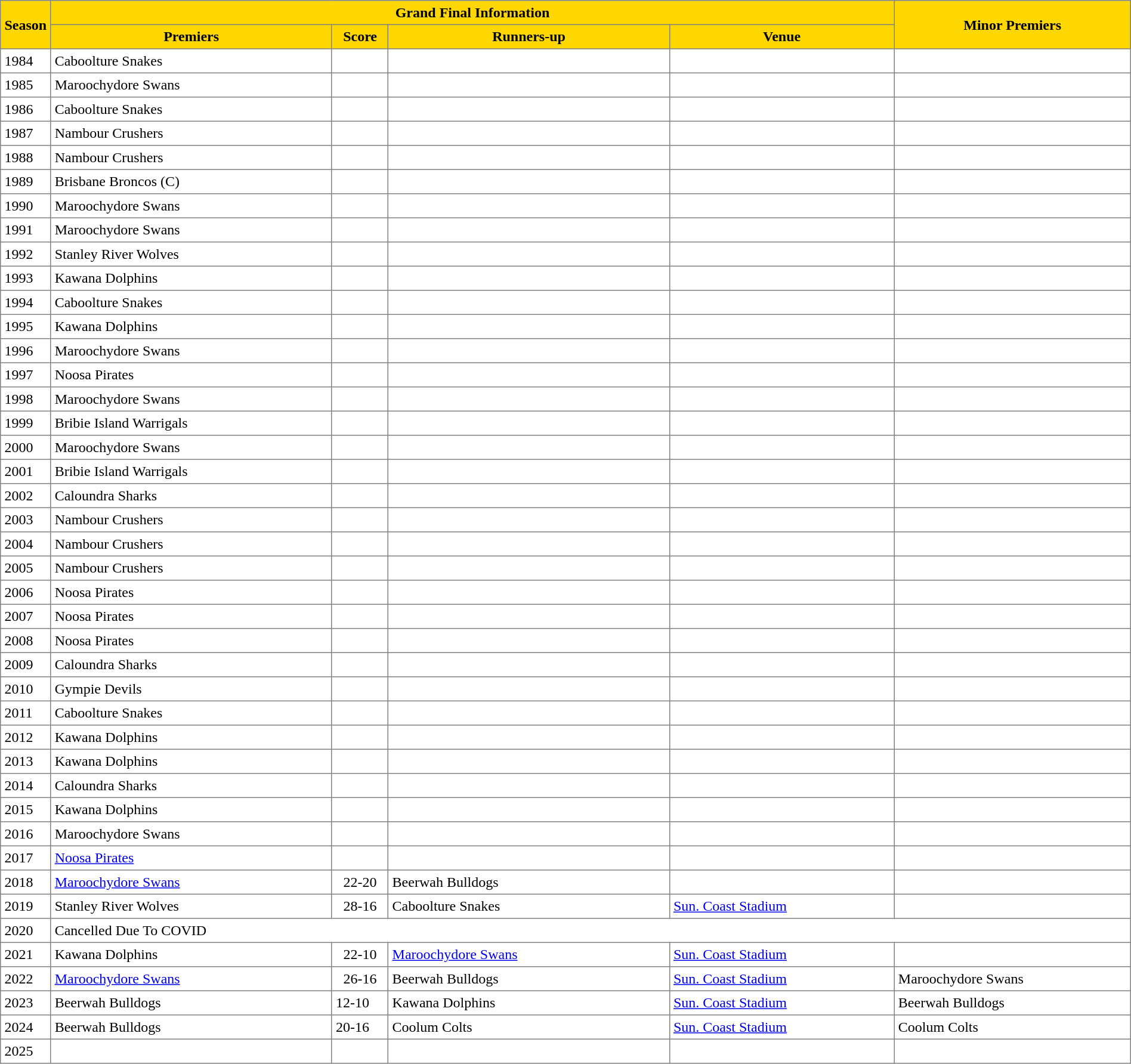<table border="1" style="border-collapse:collapse; font-size:100%;" cellpadding="4" cellspacing="0" width="100%">
<tr bgcolor="#FFD700">
<th rowspan="2" width="04%">Season</th>
<th colspan="4" rowspan="1">Grand Final Information</th>
<th rowspan="2" width="40%">Minor Premiers</th>
</tr>
<tr bgcolor="#FFD700">
<th rowspan="1" width="25%">Premiers</th>
<th rowspan="1" width="05%">Score</th>
<th rowspan="1" width="25%">Runners-up</th>
<th rowspan="1" width="20%">Venue</th>
</tr>
<tr bgcolor="#FFFFFF">
<td>1984</td>
<td> Caboolture Snakes</td>
<td align="center"></td>
<td></td>
<td></td>
<td></td>
</tr>
<tr bgcolor="#FFFFFF">
<td>1985</td>
<td> Maroochydore Swans</td>
<td align="center"></td>
<td></td>
<td></td>
<td></td>
</tr>
<tr bgcolor="#FFFFFF">
<td>1986</td>
<td> Caboolture Snakes</td>
<td align="center"></td>
<td></td>
<td></td>
<td></td>
</tr>
<tr bgcolor="#FFFFFF">
<td>1987</td>
<td> Nambour Crushers</td>
<td align="center"></td>
<td></td>
<td></td>
<td></td>
</tr>
<tr bgcolor="#FFFFFF">
<td>1988</td>
<td> Nambour Crushers</td>
<td align="center"></td>
<td></td>
<td></td>
<td></td>
</tr>
<tr bgcolor="#FFFFFF">
<td>1989</td>
<td> Brisbane Broncos (C)</td>
<td align="center"></td>
<td></td>
<td></td>
<td></td>
</tr>
<tr bgcolor="#FFFFFF">
<td>1990</td>
<td> Maroochydore Swans</td>
<td align="center"></td>
<td></td>
<td></td>
<td></td>
</tr>
<tr bgcolor="#FFFFFF">
<td>1991</td>
<td> Maroochydore Swans</td>
<td align="center"></td>
<td></td>
<td></td>
<td></td>
</tr>
<tr bgcolor="#FFFFFF">
<td>1992</td>
<td> Stanley River Wolves</td>
<td align="center"></td>
<td></td>
<td></td>
<td></td>
</tr>
<tr bgcolor="#FFFFFF">
<td>1993</td>
<td> Kawana Dolphins</td>
<td align="center"></td>
<td></td>
<td></td>
<td></td>
</tr>
<tr bgcolor="#FFFFFF">
<td>1994</td>
<td> Caboolture Snakes</td>
<td align="center"></td>
<td></td>
<td></td>
<td></td>
</tr>
<tr bgcolor="#FFFFFF">
<td>1995</td>
<td> Kawana Dolphins</td>
<td align="center"></td>
<td></td>
<td></td>
<td></td>
</tr>
<tr bgcolor="#FFFFFF">
<td>1996</td>
<td> Maroochydore Swans</td>
<td align="center"></td>
<td></td>
<td></td>
<td></td>
</tr>
<tr bgcolor="#FFFFFF">
<td>1997</td>
<td> Noosa Pirates</td>
<td align="center"></td>
<td></td>
<td></td>
<td></td>
</tr>
<tr bgcolor="#FFFFFF">
<td>1998</td>
<td> Maroochydore Swans</td>
<td align="center"></td>
<td></td>
<td></td>
<td></td>
</tr>
<tr bgcolor="#FFFFFF">
<td>1999</td>
<td> Bribie Island Warrigals</td>
<td align="center"></td>
<td></td>
<td></td>
<td></td>
</tr>
<tr bgcolor="#FFFFFF">
<td>2000</td>
<td> Maroochydore Swans</td>
<td align="center"></td>
<td></td>
<td></td>
<td></td>
</tr>
<tr bgcolor="#FFFFFF">
<td>2001</td>
<td> Bribie Island Warrigals</td>
<td align="center"></td>
<td></td>
<td></td>
<td></td>
</tr>
<tr bgcolor="#FFFFFF">
<td>2002</td>
<td> Caloundra Sharks</td>
<td align="center"></td>
<td></td>
<td></td>
<td></td>
</tr>
<tr bgcolor="#FFFFFF">
<td>2003</td>
<td> Nambour Crushers</td>
<td align="center"></td>
<td></td>
<td></td>
<td></td>
</tr>
<tr bgcolor="#FFFFFF">
<td>2004</td>
<td> Nambour Crushers</td>
<td align="center"></td>
<td></td>
<td></td>
<td></td>
</tr>
<tr bgcolor="#FFFFFF">
<td>2005</td>
<td> Nambour Crushers</td>
<td align="center"></td>
<td></td>
<td></td>
<td></td>
</tr>
<tr bgcolor="#FFFFFF">
<td>2006</td>
<td> Noosa Pirates</td>
<td align="center"></td>
<td></td>
<td></td>
<td></td>
</tr>
<tr bgcolor="#FFFFFF">
<td>2007</td>
<td> Noosa Pirates</td>
<td align="center"></td>
<td></td>
<td></td>
<td></td>
</tr>
<tr bgcolor="#FFFFFF">
<td>2008</td>
<td> Noosa Pirates</td>
<td align="center"></td>
<td></td>
<td></td>
<td></td>
</tr>
<tr bgcolor="#FFFFFF">
<td>2009</td>
<td> Caloundra Sharks</td>
<td align="center"></td>
<td></td>
<td></td>
<td></td>
</tr>
<tr bgcolor="#FFFFFF">
<td>2010</td>
<td> Gympie Devils</td>
<td align="center"></td>
<td></td>
<td></td>
<td></td>
</tr>
<tr bgcolor="#FFFFFF">
<td>2011</td>
<td> Caboolture Snakes</td>
<td align="center"></td>
<td></td>
<td></td>
<td></td>
</tr>
<tr bgcolor="#FFFFFF">
<td>2012</td>
<td> Kawana Dolphins</td>
<td align="center"></td>
<td></td>
<td></td>
<td></td>
</tr>
<tr bgcolor="#FFFFFF">
<td>2013</td>
<td> Kawana Dolphins</td>
<td align="center"></td>
<td></td>
<td></td>
<td></td>
</tr>
<tr bgcolor="#FFFFFF">
<td>2014</td>
<td> Caloundra Sharks</td>
<td align="center"></td>
<td></td>
<td></td>
<td></td>
</tr>
<tr bgcolor="#FFFFFF">
<td>2015</td>
<td> Kawana Dolphins</td>
<td align="center"></td>
<td></td>
<td></td>
<td></td>
</tr>
<tr bgcolor="#FFFFFF">
<td>2016</td>
<td> Maroochydore Swans</td>
<td align="center"></td>
<td></td>
<td></td>
<td></td>
</tr>
<tr bgcolor="#FFFFFF">
<td>2017</td>
<td> <a href='#'>Noosa Pirates</a></td>
<td align="center"></td>
<td></td>
<td></td>
<td></td>
</tr>
<tr bgcolor="#FFFFFF">
<td>2018</td>
<td> <a href='#'>Maroochydore Swans</a></td>
<td align="center">22-20</td>
<td> Beerwah Bulldogs</td>
<td></td>
<td></td>
</tr>
<tr bgcolor="#FFFFFF">
<td>2019</td>
<td> Stanley River Wolves</td>
<td align="center">28-16</td>
<td> Caboolture Snakes</td>
<td><a href='#'>Sun. Coast Stadium</a></td>
<td></td>
</tr>
<tr bgcolor="#FFFFFF">
<td>2020</td>
<td colspan="5"> Cancelled Due To COVID</td>
</tr>
<tr bgcolor="#FFFFFF">
<td>2021</td>
<td> Kawana Dolphins</td>
<td align="center">22-10</td>
<td> <a href='#'>Maroochydore Swans</a></td>
<td><a href='#'>Sun. Coast Stadium</a></td>
<td></td>
</tr>
<tr bgcolor="#FFFFFF">
<td>2022</td>
<td> <a href='#'>Maroochydore Swans</a></td>
<td align="center">26-16</td>
<td> Beerwah Bulldogs</td>
<td><a href='#'>Sun. Coast Stadium</a></td>
<td> Maroochydore Swans</td>
</tr>
<tr>
<td>2023</td>
<td> Beerwah Bulldogs</td>
<td>12-10</td>
<td>Kawana Dolphins</td>
<td><a href='#'>Sun. Coast Stadium</a></td>
<td> Beerwah Bulldogs</td>
</tr>
<tr>
<td>2024</td>
<td> Beerwah Bulldogs</td>
<td>20-16</td>
<td> Coolum Colts</td>
<td><a href='#'>Sun. Coast Stadium</a></td>
<td> Coolum Colts</td>
</tr>
<tr>
<td>2025</td>
<td></td>
<td></td>
<td></td>
<td></td>
<td></td>
</tr>
</table>
